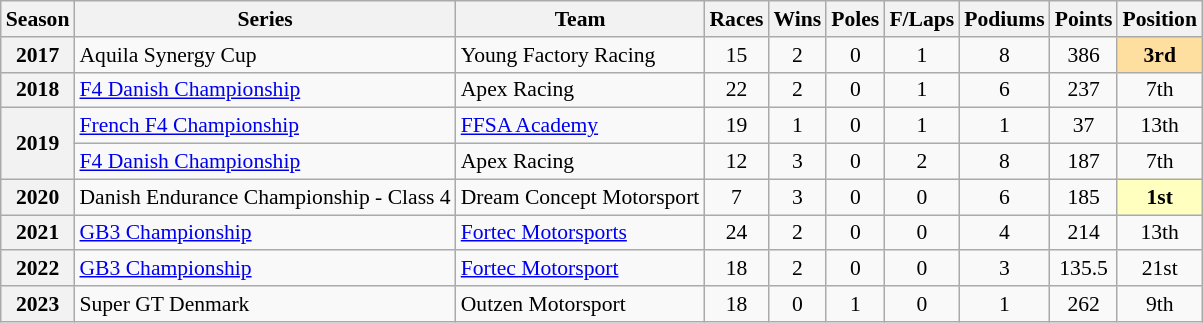<table class="wikitable" style="font-size: 90%; text-align:center">
<tr>
<th>Season</th>
<th>Series</th>
<th>Team</th>
<th>Races</th>
<th>Wins</th>
<th>Poles</th>
<th>F/Laps</th>
<th>Podiums</th>
<th>Points</th>
<th>Position</th>
</tr>
<tr>
<th>2017</th>
<td align="left">Aquila Synergy Cup</td>
<td align="left">Young Factory Racing</td>
<td>15</td>
<td>2</td>
<td>0</td>
<td>1</td>
<td>8</td>
<td>386</td>
<td style="background:#FFDF9F;"><strong>3rd</strong></td>
</tr>
<tr>
<th>2018</th>
<td align="left"><a href='#'>F4 Danish Championship</a></td>
<td align="left">Apex Racing</td>
<td>22</td>
<td>2</td>
<td>0</td>
<td>1</td>
<td>6</td>
<td>237</td>
<td>7th</td>
</tr>
<tr>
<th rowspan="2">2019</th>
<td align="left"><a href='#'>French F4 Championship</a></td>
<td align="left"><a href='#'>FFSA Academy</a></td>
<td>19</td>
<td>1</td>
<td>0</td>
<td>1</td>
<td>1</td>
<td>37</td>
<td>13th</td>
</tr>
<tr>
<td align="left"><a href='#'>F4 Danish Championship</a></td>
<td align="left">Apex Racing</td>
<td>12</td>
<td>3</td>
<td>0</td>
<td>2</td>
<td>8</td>
<td>187</td>
<td>7th</td>
</tr>
<tr>
<th>2020</th>
<td align="left">Danish Endurance Championship - Class 4</td>
<td align="left">Dream Concept Motorsport</td>
<td>7</td>
<td>3</td>
<td>0</td>
<td>0</td>
<td>6</td>
<td>185</td>
<td style="background:#FFFFBF;"><strong>1st</strong></td>
</tr>
<tr>
<th>2021</th>
<td align="left"><a href='#'>GB3 Championship</a></td>
<td align="left"><a href='#'>Fortec Motorsports</a></td>
<td>24</td>
<td>2</td>
<td>0</td>
<td>0</td>
<td>4</td>
<td>214</td>
<td>13th</td>
</tr>
<tr>
<th>2022</th>
<td align=left><a href='#'>GB3 Championship</a></td>
<td align=left><a href='#'>Fortec Motorsport</a></td>
<td>18</td>
<td>2</td>
<td>0</td>
<td>0</td>
<td>3</td>
<td>135.5</td>
<td>21st</td>
</tr>
<tr>
<th>2023</th>
<td align=left>Super GT Denmark</td>
<td align=left>Outzen Motorsport</td>
<td>18</td>
<td>0</td>
<td>1</td>
<td>0</td>
<td>1</td>
<td>262</td>
<td>9th</td>
</tr>
</table>
